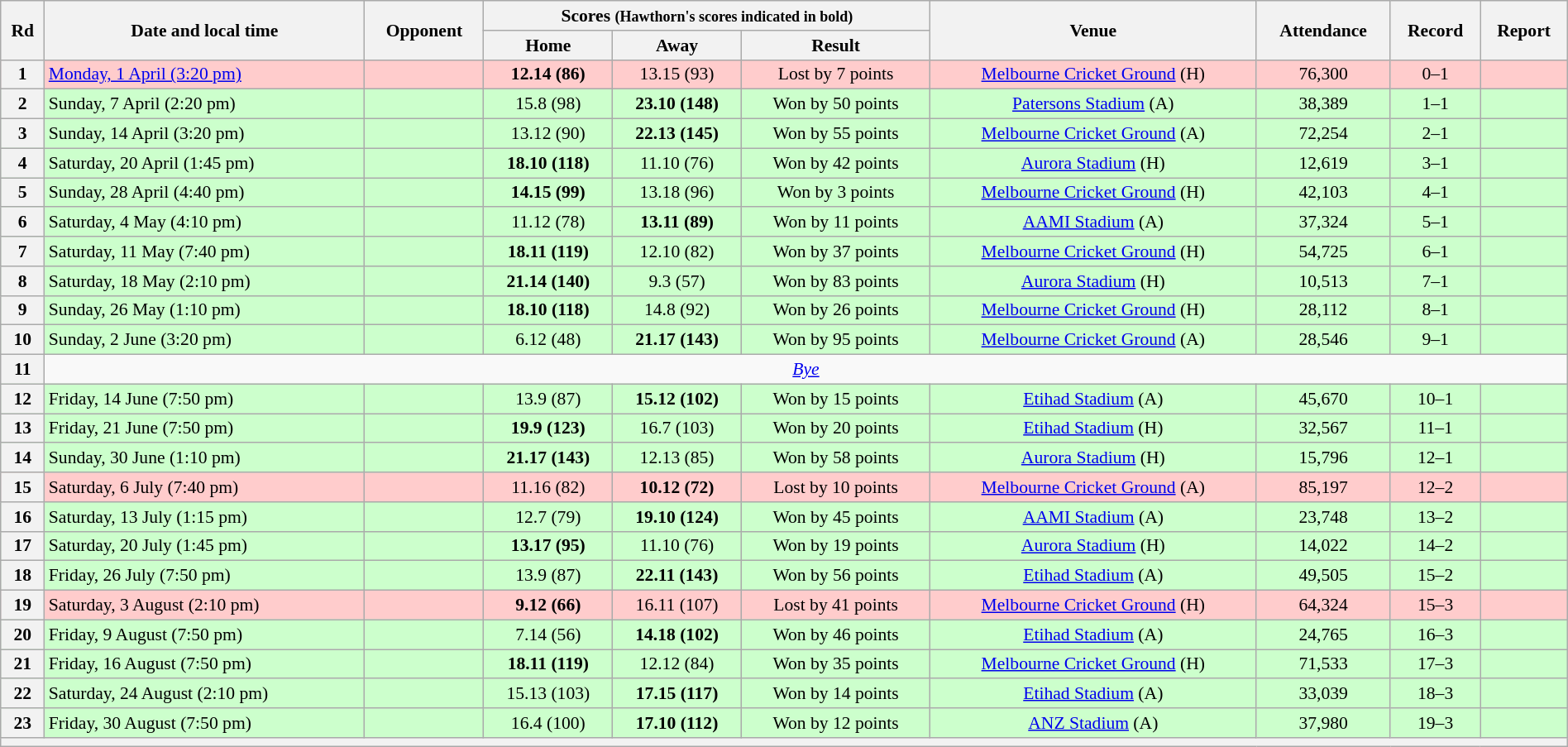<table class="wikitable" style="font-size:90%; text-align:center; width: 100%; margin-left: auto; margin-right: auto">
<tr>
<th rowspan=2><strong>Rd</strong></th>
<th rowspan=2><strong>Date and local time</strong></th>
<th rowspan=2><strong>Opponent</strong></th>
<th colspan=3><strong>Scores</strong> <small>(Hawthorn's scores indicated in <strong>bold</strong>)</small></th>
<th rowspan=2><strong>Venue</strong></th>
<th rowspan=2><strong>Attendance</strong></th>
<th rowspan=2><strong>Record</strong></th>
<th rowspan=2><strong>Report</strong></th>
</tr>
<tr>
<th>Home</th>
<th>Away</th>
<th>Result</th>
</tr>
<tr style="background:#fcc;">
<th>1</th>
<td align=left><a href='#'>Monday, 1 April (3:20 pm)</a></td>
<td align=left></td>
<td><strong>12.14 (86)</strong></td>
<td>13.15 (93)</td>
<td>Lost by 7 points</td>
<td><a href='#'>Melbourne Cricket Ground</a> (H)</td>
<td>76,300</td>
<td>0–1</td>
<td></td>
</tr>
<tr style="background:#cfc">
<th>2</th>
<td align=left>Sunday, 7 April (2:20 pm)</td>
<td align=left></td>
<td>15.8 (98)</td>
<td><strong>23.10 (148)</strong></td>
<td>Won by 50 points</td>
<td><a href='#'>Patersons Stadium</a> (A)</td>
<td>38,389</td>
<td>1–1</td>
<td></td>
</tr>
<tr style="background:#cfc">
<th>3</th>
<td align=left>Sunday, 14 April (3:20 pm)</td>
<td align=left></td>
<td>13.12 (90)</td>
<td><strong>22.13 (145)</strong></td>
<td>Won by 55 points</td>
<td><a href='#'>Melbourne Cricket Ground</a> (A)</td>
<td>72,254</td>
<td>2–1</td>
<td></td>
</tr>
<tr style="background:#cfc">
<th>4</th>
<td align=left>Saturday, 20 April (1:45 pm)</td>
<td align=left></td>
<td><strong>18.10 (118)</strong></td>
<td>11.10 (76)</td>
<td>Won by 42 points</td>
<td><a href='#'>Aurora Stadium</a> (H)</td>
<td>12,619</td>
<td>3–1</td>
<td></td>
</tr>
<tr style="background:#cfc">
<th>5</th>
<td align=left>Sunday, 28 April (4:40 pm)</td>
<td align=left></td>
<td><strong>14.15 (99)</strong></td>
<td>13.18 (96)</td>
<td>Won by 3 points</td>
<td><a href='#'>Melbourne Cricket Ground</a> (H)</td>
<td>42,103</td>
<td>4–1</td>
<td></td>
</tr>
<tr style="background:#cfc">
<th>6</th>
<td align=left>Saturday, 4 May (4:10 pm)</td>
<td align=left></td>
<td>11.12 (78)</td>
<td><strong>13.11 (89)</strong></td>
<td>Won by 11 points</td>
<td><a href='#'>AAMI Stadium</a> (A)</td>
<td>37,324</td>
<td>5–1</td>
<td></td>
</tr>
<tr style="background:#cfc">
<th>7</th>
<td align=left>Saturday, 11 May (7:40 pm)</td>
<td align=left></td>
<td><strong>18.11 (119)</strong></td>
<td>12.10 (82)</td>
<td>Won by 37 points</td>
<td><a href='#'>Melbourne Cricket Ground</a> (H)</td>
<td>54,725</td>
<td>6–1</td>
<td></td>
</tr>
<tr style="background:#cfc">
<th>8</th>
<td align=left>Saturday, 18 May (2:10 pm)</td>
<td align=left></td>
<td><strong>21.14 (140)</strong></td>
<td>9.3 (57)</td>
<td>Won by 83 points</td>
<td><a href='#'>Aurora Stadium</a> (H)</td>
<td>10,513</td>
<td>7–1</td>
<td></td>
</tr>
<tr style="background:#cfc">
<th>9</th>
<td align=left>Sunday, 26 May (1:10 pm)</td>
<td align=left></td>
<td><strong>18.10 (118)</strong></td>
<td>14.8 (92)</td>
<td>Won by 26 points</td>
<td><a href='#'>Melbourne Cricket Ground</a> (H)</td>
<td>28,112</td>
<td>8–1</td>
<td></td>
</tr>
<tr style="background:#cfc">
<th>10</th>
<td align=left>Sunday, 2 June (3:20 pm)</td>
<td align=left></td>
<td>6.12 (48)</td>
<td><strong>21.17 (143)</strong></td>
<td>Won by 95 points</td>
<td><a href='#'>Melbourne Cricket Ground</a> (A)</td>
<td>28,546</td>
<td>9–1</td>
<td></td>
</tr>
<tr>
<th>11</th>
<td colspan="9"><a href='#'><em>Bye</em></a></td>
</tr>
<tr style="background:#cfc">
<th>12</th>
<td align=left>Friday, 14 June (7:50 pm)</td>
<td align=left></td>
<td>13.9 (87)</td>
<td><strong>15.12 (102)</strong></td>
<td>Won by 15 points</td>
<td><a href='#'>Etihad Stadium</a> (A)</td>
<td>45,670</td>
<td>10–1</td>
<td></td>
</tr>
<tr style="background:#cfc">
<th>13</th>
<td align=left>Friday, 21 June (7:50 pm)</td>
<td align=left></td>
<td><strong>19.9 (123)</strong></td>
<td>16.7 (103)</td>
<td>Won by 20 points</td>
<td><a href='#'>Etihad Stadium</a> (H)</td>
<td>32,567</td>
<td>11–1</td>
<td></td>
</tr>
<tr style="background:#cfc">
<th>14</th>
<td align=left>Sunday, 30 June (1:10 pm)</td>
<td align=left></td>
<td><strong>21.17 (143)</strong></td>
<td>12.13 (85)</td>
<td>Won by 58 points</td>
<td><a href='#'>Aurora Stadium</a> (H)</td>
<td>15,796</td>
<td>12–1</td>
<td></td>
</tr>
<tr style="background:#fcc;">
<th>15</th>
<td align=left>Saturday, 6 July (7:40 pm)</td>
<td align=left></td>
<td>11.16 (82)</td>
<td><strong>10.12 (72)</strong></td>
<td>Lost by 10 points</td>
<td><a href='#'>Melbourne Cricket Ground</a> (A)</td>
<td>85,197</td>
<td>12–2</td>
<td></td>
</tr>
<tr style="background:#cfc">
<th>16</th>
<td align=left>Saturday, 13 July (1:15 pm)</td>
<td align=left></td>
<td>12.7 (79)</td>
<td><strong>19.10 (124)</strong></td>
<td>Won by 45 points</td>
<td><a href='#'>AAMI Stadium</a> (A)</td>
<td>23,748</td>
<td>13–2</td>
<td></td>
</tr>
<tr style="background:#cfc">
<th>17</th>
<td align=left>Saturday, 20 July (1:45 pm)</td>
<td align=left></td>
<td><strong>13.17 (95)</strong></td>
<td>11.10 (76)</td>
<td>Won by 19 points</td>
<td><a href='#'>Aurora Stadium</a> (H)</td>
<td>14,022</td>
<td>14–2</td>
<td></td>
</tr>
<tr style="background:#cfc">
<th>18</th>
<td align=left>Friday, 26 July (7:50 pm)</td>
<td align=left></td>
<td>13.9 (87)</td>
<td><strong>22.11 (143)</strong></td>
<td>Won by 56 points</td>
<td><a href='#'>Etihad Stadium</a> (A)</td>
<td>49,505</td>
<td>15–2</td>
<td></td>
</tr>
<tr style="background:#fcc;">
<th>19</th>
<td align=left>Saturday, 3 August (2:10 pm)</td>
<td align=left></td>
<td><strong>9.12 (66)</strong></td>
<td>16.11 (107)</td>
<td>Lost by 41 points</td>
<td><a href='#'>Melbourne Cricket Ground</a> (H)</td>
<td>64,324</td>
<td>15–3</td>
<td></td>
</tr>
<tr style="background:#cfc">
<th>20</th>
<td align=left>Friday, 9 August (7:50 pm)</td>
<td align=left></td>
<td>7.14 (56)</td>
<td><strong>14.18 (102)</strong></td>
<td>Won by 46 points</td>
<td><a href='#'>Etihad Stadium</a> (A)</td>
<td>24,765</td>
<td>16–3</td>
<td></td>
</tr>
<tr style="background:#cfc">
<th>21</th>
<td align=left>Friday, 16 August (7:50 pm)</td>
<td align=left></td>
<td><strong>18.11 (119)</strong></td>
<td>12.12 (84)</td>
<td>Won by 35 points</td>
<td><a href='#'>Melbourne Cricket Ground</a> (H)</td>
<td>71,533</td>
<td>17–3</td>
<td></td>
</tr>
<tr style="background:#cfc">
<th>22</th>
<td align=left>Saturday, 24 August (2:10 pm)</td>
<td align=left></td>
<td>15.13 (103)</td>
<td><strong>17.15 (117)</strong></td>
<td>Won by 14 points</td>
<td><a href='#'>Etihad Stadium</a> (A)</td>
<td>33,039</td>
<td>18–3</td>
<td></td>
</tr>
<tr style="background:#cfc">
<th>23</th>
<td align=left>Friday, 30 August (7:50 pm)</td>
<td align=left></td>
<td>16.4 (100)</td>
<td><strong>17.10 (112)</strong></td>
<td>Won by 12 points</td>
<td><a href='#'>ANZ Stadium</a> (A)</td>
<td>37,980</td>
<td>19–3</td>
<td></td>
</tr>
<tr>
<th colspan="10"></th>
</tr>
</table>
